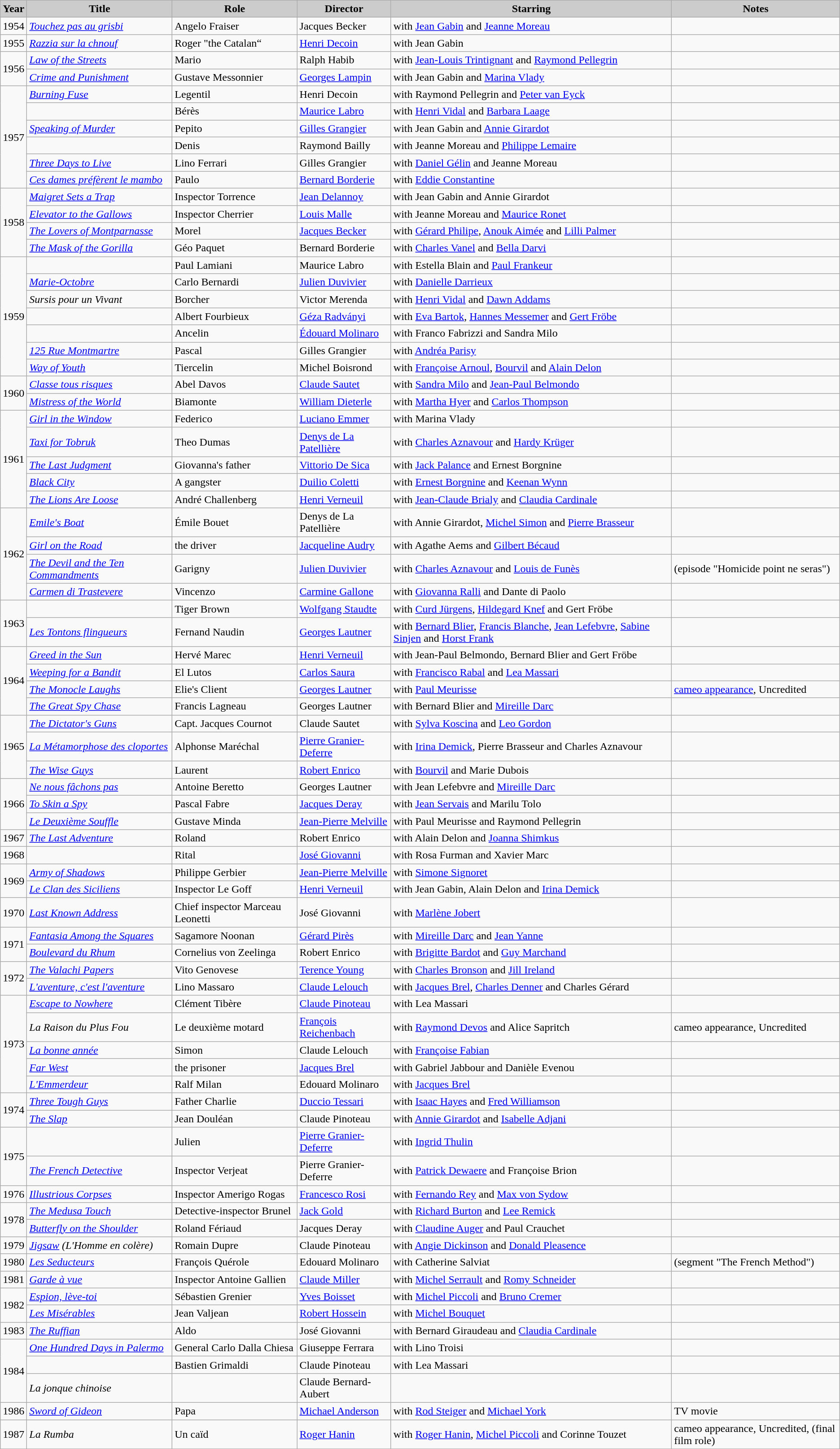<table class="wikitable sortable">
<tr>
<th style="background: #CCCCCC;">Year</th>
<th style="background: #CCCCCC;">Title</th>
<th style="background: #CCCCCC;">Role</th>
<th style="background: #CCCCCC;">Director</th>
<th style="background: #CCCCCC;">Starring</th>
<th style="background: #CCCCCC;">Notes</th>
</tr>
<tr>
<td>1954</td>
<td><em><a href='#'>Touchez pas au grisbi</a></em></td>
<td>Angelo Fraiser</td>
<td>Jacques Becker</td>
<td>with <a href='#'>Jean Gabin</a> and <a href='#'>Jeanne Moreau</a></td>
<td></td>
</tr>
<tr>
<td>1955</td>
<td><em><a href='#'>Razzia sur la chnouf</a></em></td>
<td>Roger "the Catalan“</td>
<td><a href='#'>Henri Decoin</a></td>
<td>with Jean Gabin</td>
<td></td>
</tr>
<tr>
<td rowspan=2>1956</td>
<td><em><a href='#'>Law of the Streets</a></em></td>
<td>Mario</td>
<td>Ralph Habib</td>
<td>with <a href='#'>Jean-Louis Trintignant</a> and <a href='#'>Raymond Pellegrin</a></td>
<td></td>
</tr>
<tr>
<td><em><a href='#'>Crime and Punishment</a></em></td>
<td>Gustave Messonnier</td>
<td><a href='#'>Georges Lampin</a></td>
<td>with Jean Gabin and <a href='#'>Marina Vlady</a></td>
<td></td>
</tr>
<tr>
<td rowspan=6>1957</td>
<td><em><a href='#'>Burning Fuse</a></em></td>
<td>Legentil</td>
<td>Henri Decoin</td>
<td>with Raymond Pellegrin and <a href='#'>Peter van Eyck</a></td>
<td></td>
</tr>
<tr>
<td><em></em></td>
<td>Bérès</td>
<td><a href='#'>Maurice Labro</a></td>
<td>with <a href='#'>Henri Vidal</a> and <a href='#'>Barbara Laage</a></td>
<td></td>
</tr>
<tr>
<td><em><a href='#'>Speaking of Murder</a></em></td>
<td>Pepito</td>
<td><a href='#'>Gilles Grangier</a></td>
<td>with Jean Gabin and <a href='#'>Annie Girardot</a></td>
<td></td>
</tr>
<tr>
<td><em></em></td>
<td>Denis</td>
<td>Raymond Bailly</td>
<td>with Jeanne Moreau and <a href='#'>Philippe Lemaire</a></td>
<td></td>
</tr>
<tr>
<td><em><a href='#'>Three Days to Live</a></em></td>
<td>Lino Ferrari</td>
<td>Gilles Grangier</td>
<td>with <a href='#'>Daniel Gélin</a> and Jeanne Moreau</td>
<td></td>
</tr>
<tr>
<td><em><a href='#'>Ces dames préfèrent le mambo</a></em></td>
<td>Paulo</td>
<td><a href='#'>Bernard Borderie</a></td>
<td>with <a href='#'>Eddie Constantine</a></td>
<td></td>
</tr>
<tr>
<td rowspan=4>1958</td>
<td><em><a href='#'>Maigret Sets a Trap</a></em></td>
<td>Inspector Torrence</td>
<td><a href='#'>Jean Delannoy</a></td>
<td>with Jean Gabin and Annie Girardot</td>
<td></td>
</tr>
<tr>
<td><em><a href='#'>Elevator to the Gallows</a></em></td>
<td>Inspector Cherrier</td>
<td><a href='#'>Louis Malle</a></td>
<td>with Jeanne Moreau and <a href='#'>Maurice Ronet</a></td>
<td></td>
</tr>
<tr>
<td><em><a href='#'>The Lovers of Montparnasse</a></em></td>
<td>Morel</td>
<td><a href='#'>Jacques Becker</a></td>
<td>with <a href='#'>Gérard Philipe</a>, <a href='#'>Anouk Aimée</a> and <a href='#'>Lilli Palmer</a></td>
<td></td>
</tr>
<tr>
<td><em><a href='#'>The Mask of the Gorilla</a></em></td>
<td>Géo Paquet</td>
<td>Bernard Borderie</td>
<td>with <a href='#'>Charles Vanel</a> and <a href='#'>Bella Darvi</a></td>
<td></td>
</tr>
<tr>
<td rowspan=7>1959</td>
<td><em></em></td>
<td>Paul Lamiani</td>
<td>Maurice Labro</td>
<td>with Estella Blain and <a href='#'>Paul Frankeur</a></td>
<td></td>
</tr>
<tr>
<td><em><a href='#'>Marie-Octobre</a></em></td>
<td>Carlo Bernardi</td>
<td><a href='#'>Julien Duvivier</a></td>
<td>with <a href='#'>Danielle Darrieux</a></td>
<td></td>
</tr>
<tr>
<td><em>Sursis pour un Vivant</em></td>
<td>Borcher</td>
<td>Victor Merenda</td>
<td>with <a href='#'>Henri Vidal</a> and <a href='#'>Dawn Addams</a></td>
<td></td>
</tr>
<tr>
<td><em></em></td>
<td>Albert Fourbieux</td>
<td><a href='#'>Géza Radványi</a></td>
<td>with <a href='#'>Eva Bartok</a>, <a href='#'>Hannes Messemer</a> and <a href='#'>Gert Fröbe</a></td>
<td></td>
</tr>
<tr>
<td><em></em></td>
<td>Ancelin</td>
<td><a href='#'>Édouard Molinaro</a></td>
<td>with Franco Fabrizzi and Sandra Milo</td>
<td></td>
</tr>
<tr>
<td><em><a href='#'>125 Rue Montmartre</a></em></td>
<td>Pascal</td>
<td>Gilles Grangier</td>
<td>with <a href='#'>Andréa Parisy</a></td>
<td></td>
</tr>
<tr>
<td><em><a href='#'>Way of Youth</a></em></td>
<td>Tiercelin</td>
<td>Michel Boisrond</td>
<td>with <a href='#'>Françoise Arnoul</a>, <a href='#'>Bourvil</a> and <a href='#'>Alain Delon</a></td>
<td></td>
</tr>
<tr>
<td rowspan=2>1960</td>
<td><em><a href='#'>Classe tous risques</a></em></td>
<td>Abel Davos</td>
<td><a href='#'>Claude Sautet</a></td>
<td>with <a href='#'>Sandra Milo</a> and <a href='#'>Jean-Paul Belmondo</a></td>
<td></td>
</tr>
<tr>
<td><em><a href='#'>Mistress of the World</a></em></td>
<td>Biamonte</td>
<td><a href='#'>William Dieterle</a></td>
<td>with <a href='#'>Martha Hyer</a> and <a href='#'>Carlos Thompson</a></td>
<td></td>
</tr>
<tr>
<td rowspan=5>1961</td>
<td><em><a href='#'>Girl in the Window</a></em></td>
<td>Federico</td>
<td><a href='#'>Luciano Emmer</a></td>
<td>with Marina Vlady</td>
<td></td>
</tr>
<tr>
<td><em><a href='#'>Taxi for Tobruk</a></em></td>
<td>Theo Dumas</td>
<td><a href='#'>Denys de La Patellière</a></td>
<td>with <a href='#'>Charles Aznavour</a> and <a href='#'>Hardy Krüger</a></td>
<td></td>
</tr>
<tr>
<td><em><a href='#'>The Last Judgment</a></em></td>
<td>Giovanna's father</td>
<td><a href='#'>Vittorio De Sica</a></td>
<td>with <a href='#'>Jack Palance</a> and Ernest Borgnine</td>
<td></td>
</tr>
<tr>
<td><em><a href='#'>Black City</a></em></td>
<td>A gangster</td>
<td><a href='#'>Duilio Coletti</a></td>
<td>with <a href='#'>Ernest Borgnine</a> and <a href='#'>Keenan Wynn</a></td>
<td></td>
</tr>
<tr>
<td><em><a href='#'>The Lions Are Loose</a></em></td>
<td>André Challenberg</td>
<td><a href='#'>Henri Verneuil</a></td>
<td>with <a href='#'>Jean-Claude Brialy</a> and <a href='#'>Claudia Cardinale</a></td>
<td></td>
</tr>
<tr>
<td rowspan=4>1962</td>
<td><em><a href='#'>Emile's Boat</a></em></td>
<td>Émile Bouet</td>
<td>Denys de La Patellière</td>
<td>with Annie Girardot, <a href='#'>Michel Simon</a> and <a href='#'>Pierre Brasseur</a></td>
<td></td>
</tr>
<tr>
<td><em><a href='#'>Girl on the Road</a></em></td>
<td>the driver</td>
<td><a href='#'>Jacqueline Audry</a></td>
<td>with Agathe Aems and <a href='#'>Gilbert Bécaud</a></td>
<td></td>
</tr>
<tr>
<td><em><a href='#'>The Devil and the Ten Commandments</a></em></td>
<td>Garigny</td>
<td><a href='#'>Julien Duvivier</a></td>
<td>with <a href='#'>Charles Aznavour</a> and <a href='#'>Louis de Funès</a></td>
<td>(episode "Homicide point ne seras")</td>
</tr>
<tr>
<td><em><a href='#'>Carmen di Trastevere</a></em></td>
<td>Vincenzo</td>
<td><a href='#'>Carmine Gallone</a></td>
<td>with <a href='#'>Giovanna Ralli</a> and Dante di Paolo</td>
<td></td>
</tr>
<tr>
<td rowspan=2>1963</td>
<td><em></em></td>
<td>Tiger Brown</td>
<td><a href='#'>Wolfgang Staudte</a></td>
<td>with <a href='#'>Curd Jürgens</a>, <a href='#'>Hildegard Knef</a> and Gert Fröbe</td>
<td></td>
</tr>
<tr>
<td><em><a href='#'>Les Tontons flingueurs</a></em></td>
<td>Fernand Naudin</td>
<td><a href='#'>Georges Lautner</a></td>
<td>with <a href='#'>Bernard Blier</a>, <a href='#'>Francis Blanche</a>, <a href='#'>Jean Lefebvre</a>, <a href='#'>Sabine Sinjen</a> and <a href='#'>Horst Frank</a></td>
<td></td>
</tr>
<tr>
<td rowspan=4>1964</td>
<td><em><a href='#'>Greed in the Sun</a></em></td>
<td>Hervé Marec</td>
<td><a href='#'>Henri Verneuil</a></td>
<td>with Jean-Paul Belmondo, Bernard Blier and Gert Fröbe</td>
<td></td>
</tr>
<tr>
<td><em><a href='#'>Weeping for a Bandit</a></em></td>
<td>El Lutos</td>
<td><a href='#'>Carlos Saura</a></td>
<td>with <a href='#'>Francisco Rabal</a> and <a href='#'>Lea Massari</a></td>
<td></td>
</tr>
<tr>
<td><em><a href='#'>The Monocle Laughs</a></em></td>
<td>Elie's Client</td>
<td><a href='#'>Georges Lautner</a></td>
<td>with <a href='#'>Paul Meurisse</a></td>
<td><a href='#'>cameo appearance</a>, Uncredited</td>
</tr>
<tr>
<td><em><a href='#'>The Great Spy Chase</a></em></td>
<td>Francis Lagneau</td>
<td>Georges Lautner</td>
<td>with Bernard Blier and <a href='#'>Mireille Darc</a></td>
<td></td>
</tr>
<tr>
<td rowspan=3>1965</td>
<td><em><a href='#'>The Dictator's Guns</a></em></td>
<td>Capt. Jacques Cournot</td>
<td>Claude Sautet</td>
<td>with <a href='#'>Sylva Koscina</a> and <a href='#'>Leo Gordon</a></td>
<td></td>
</tr>
<tr>
<td><em><a href='#'>La Métamorphose des cloportes</a></em></td>
<td>Alphonse Maréchal</td>
<td><a href='#'>Pierre Granier-Deferre</a></td>
<td>with <a href='#'>Irina Demick</a>, Pierre Brasseur and Charles Aznavour</td>
<td></td>
</tr>
<tr>
<td><em><a href='#'>The Wise Guys</a></em></td>
<td>Laurent</td>
<td><a href='#'>Robert Enrico</a></td>
<td>with <a href='#'>Bourvil</a> and Marie Dubois</td>
<td></td>
</tr>
<tr>
<td rowspan=3>1966</td>
<td><em><a href='#'>Ne nous fâchons pas</a></em></td>
<td>Antoine Beretto</td>
<td>Georges Lautner</td>
<td>with Jean Lefebvre and <a href='#'>Mireille Darc</a></td>
<td></td>
</tr>
<tr>
<td><em><a href='#'>To Skin a Spy</a></em></td>
<td>Pascal Fabre</td>
<td><a href='#'>Jacques Deray</a></td>
<td>with <a href='#'>Jean Servais</a> and Marilu Tolo</td>
<td></td>
</tr>
<tr>
<td><em><a href='#'>Le Deuxième Souffle</a></em></td>
<td>Gustave Minda</td>
<td><a href='#'>Jean-Pierre Melville</a></td>
<td>with Paul Meurisse and Raymond Pellegrin</td>
<td></td>
</tr>
<tr>
<td>1967</td>
<td><em><a href='#'>The Last Adventure</a></em></td>
<td>Roland</td>
<td>Robert Enrico</td>
<td>with Alain Delon and <a href='#'>Joanna Shimkus</a></td>
<td></td>
</tr>
<tr>
<td>1968</td>
<td><em></em></td>
<td>Rital</td>
<td><a href='#'>José Giovanni</a></td>
<td>with Rosa Furman and Xavier Marc</td>
<td></td>
</tr>
<tr>
<td rowspan=2>1969</td>
<td><em><a href='#'>Army of Shadows</a></em></td>
<td>Philippe Gerbier</td>
<td><a href='#'>Jean-Pierre Melville</a></td>
<td>with <a href='#'>Simone Signoret</a></td>
<td></td>
</tr>
<tr>
<td><em><a href='#'>Le Clan des Siciliens</a></em></td>
<td>Inspector Le Goff</td>
<td><a href='#'>Henri Verneuil</a></td>
<td>with Jean Gabin, Alain Delon and <a href='#'>Irina Demick</a></td>
<td></td>
</tr>
<tr>
<td>1970</td>
<td><em><a href='#'>Last Known Address</a></em></td>
<td>Chief inspector Marceau Leonetti</td>
<td>José Giovanni</td>
<td>with <a href='#'>Marlène Jobert</a></td>
<td></td>
</tr>
<tr>
<td rowspan=2>1971</td>
<td><em><a href='#'>Fantasia Among the Squares</a></em></td>
<td>Sagamore Noonan</td>
<td><a href='#'>Gérard Pirès</a></td>
<td>with <a href='#'>Mireille Darc</a> and <a href='#'>Jean Yanne</a></td>
<td></td>
</tr>
<tr>
<td><em><a href='#'>Boulevard du Rhum</a></em></td>
<td>Cornelius von Zeelinga</td>
<td>Robert Enrico</td>
<td>with <a href='#'>Brigitte Bardot</a> and <a href='#'>Guy Marchand</a></td>
<td></td>
</tr>
<tr>
<td rowspan=2>1972</td>
<td><em><a href='#'>The Valachi Papers</a></em></td>
<td>Vito Genovese</td>
<td><a href='#'>Terence Young</a></td>
<td>with <a href='#'>Charles Bronson</a> and <a href='#'>Jill Ireland</a></td>
<td></td>
</tr>
<tr>
<td><em><a href='#'>L'aventure, c'est l'aventure</a></em></td>
<td>Lino Massaro</td>
<td><a href='#'>Claude Lelouch</a></td>
<td>with <a href='#'>Jacques Brel</a>, <a href='#'>Charles Denner</a> and Charles Gérard</td>
<td></td>
</tr>
<tr>
<td rowspan=5>1973</td>
<td><em><a href='#'>Escape to Nowhere</a></em></td>
<td>Clément Tibère</td>
<td><a href='#'>Claude Pinoteau</a></td>
<td>with Lea Massari</td>
<td></td>
</tr>
<tr>
<td><em>La Raison du Plus Fou</em></td>
<td>Le deuxième motard</td>
<td><a href='#'>François Reichenbach</a></td>
<td>with <a href='#'>Raymond Devos</a> and Alice Sapritch</td>
<td>cameo appearance, Uncredited</td>
</tr>
<tr>
<td><em><a href='#'>La bonne année</a></em></td>
<td>Simon</td>
<td>Claude Lelouch</td>
<td>with <a href='#'>Françoise Fabian</a></td>
<td></td>
</tr>
<tr>
<td><em><a href='#'>Far West</a></em></td>
<td>the prisoner</td>
<td><a href='#'>Jacques Brel</a></td>
<td>with Gabriel Jabbour and Danièle Evenou</td>
<td></td>
</tr>
<tr>
<td><em><a href='#'>L'Emmerdeur</a></em></td>
<td>Ralf Milan</td>
<td>Edouard Molinaro</td>
<td>with <a href='#'>Jacques Brel</a></td>
<td></td>
</tr>
<tr>
<td rowspan=2>1974</td>
<td><em><a href='#'>Three Tough Guys</a></em></td>
<td>Father Charlie</td>
<td><a href='#'>Duccio Tessari</a></td>
<td>with <a href='#'>Isaac Hayes</a> and <a href='#'>Fred Williamson</a></td>
<td></td>
</tr>
<tr>
<td><em><a href='#'>The Slap</a></em></td>
<td>Jean Douléan</td>
<td>Claude Pinoteau</td>
<td>with <a href='#'>Annie Girardot</a> and <a href='#'>Isabelle Adjani</a></td>
<td></td>
</tr>
<tr>
<td rowspan=2>1975</td>
<td><em></em></td>
<td>Julien</td>
<td><a href='#'>Pierre Granier-Deferre</a></td>
<td>with <a href='#'>Ingrid Thulin</a></td>
<td></td>
</tr>
<tr>
<td><em><a href='#'>The French Detective</a></em></td>
<td>Inspector Verjeat</td>
<td>Pierre Granier-Deferre</td>
<td>with <a href='#'>Patrick Dewaere</a> and Françoise Brion</td>
<td></td>
</tr>
<tr>
<td>1976</td>
<td><em><a href='#'>Illustrious Corpses</a></em></td>
<td>Inspector Amerigo Rogas</td>
<td><a href='#'>Francesco Rosi</a></td>
<td>with <a href='#'>Fernando Rey</a> and <a href='#'>Max von Sydow</a></td>
<td></td>
</tr>
<tr>
<td rowspan=2>1978</td>
<td><em><a href='#'>The Medusa Touch</a></em></td>
<td>Detective-inspector Brunel</td>
<td><a href='#'>Jack Gold</a></td>
<td>with <a href='#'>Richard Burton</a> and <a href='#'>Lee Remick</a></td>
<td></td>
</tr>
<tr>
<td><em><a href='#'>Butterfly on the Shoulder</a></em></td>
<td>Roland Fériaud</td>
<td>Jacques Deray</td>
<td>with <a href='#'>Claudine Auger</a> and Paul Crauchet</td>
<td></td>
</tr>
<tr>
<td>1979</td>
<td><em><a href='#'>Jigsaw</a> (L'Homme en colère)</em></td>
<td>Romain Dupre</td>
<td>Claude Pinoteau</td>
<td>with <a href='#'>Angie Dickinson</a> and <a href='#'>Donald Pleasence</a></td>
<td></td>
</tr>
<tr>
<td>1980</td>
<td><em><a href='#'>Les Seducteurs</a></em></td>
<td>François Quérole</td>
<td>Edouard Molinaro</td>
<td>with Catherine Salviat</td>
<td>(segment "The French Method")</td>
</tr>
<tr>
<td>1981</td>
<td><em><a href='#'>Garde à vue</a></em></td>
<td>Inspector Antoine Gallien</td>
<td><a href='#'>Claude Miller</a></td>
<td>with <a href='#'>Michel Serrault</a> and <a href='#'>Romy Schneider</a></td>
<td></td>
</tr>
<tr>
<td rowspan=2>1982</td>
<td><em><a href='#'>Espion, lève-toi</a></em></td>
<td>Sébastien Grenier</td>
<td><a href='#'>Yves Boisset</a></td>
<td>with <a href='#'>Michel Piccoli</a> and <a href='#'>Bruno Cremer</a></td>
<td></td>
</tr>
<tr>
<td><em><a href='#'>Les Misérables</a></em></td>
<td>Jean Valjean</td>
<td><a href='#'>Robert Hossein</a></td>
<td>with <a href='#'>Michel Bouquet</a></td>
<td></td>
</tr>
<tr>
<td>1983</td>
<td><em><a href='#'>The Ruffian</a></em></td>
<td>Aldo</td>
<td>José Giovanni</td>
<td>with Bernard Giraudeau and <a href='#'>Claudia Cardinale</a></td>
<td></td>
</tr>
<tr>
<td rowspan=3>1984</td>
<td><em><a href='#'>One Hundred Days in Palermo</a></em></td>
<td>General Carlo Dalla Chiesa</td>
<td>Giuseppe Ferrara</td>
<td>with Lino Troisi</td>
<td></td>
</tr>
<tr>
<td><em></em></td>
<td>Bastien Grimaldi</td>
<td>Claude Pinoteau</td>
<td>with Lea Massari</td>
<td></td>
</tr>
<tr>
<td><em>La jonque chinoise</em></td>
<td></td>
<td>Claude Bernard-Aubert</td>
<td></td>
<td></td>
</tr>
<tr>
<td>1986</td>
<td><em><a href='#'>Sword of Gideon</a></em></td>
<td>Papa</td>
<td><a href='#'>Michael Anderson</a></td>
<td>with <a href='#'>Rod Steiger</a> and <a href='#'>Michael York</a></td>
<td>TV movie</td>
</tr>
<tr>
<td>1987</td>
<td><em>La Rumba</em></td>
<td>Un caïd</td>
<td><a href='#'>Roger Hanin</a></td>
<td>with <a href='#'>Roger Hanin</a>, <a href='#'>Michel Piccoli</a> and Corinne Touzet</td>
<td>cameo appearance, Uncredited, (final film role)</td>
</tr>
</table>
